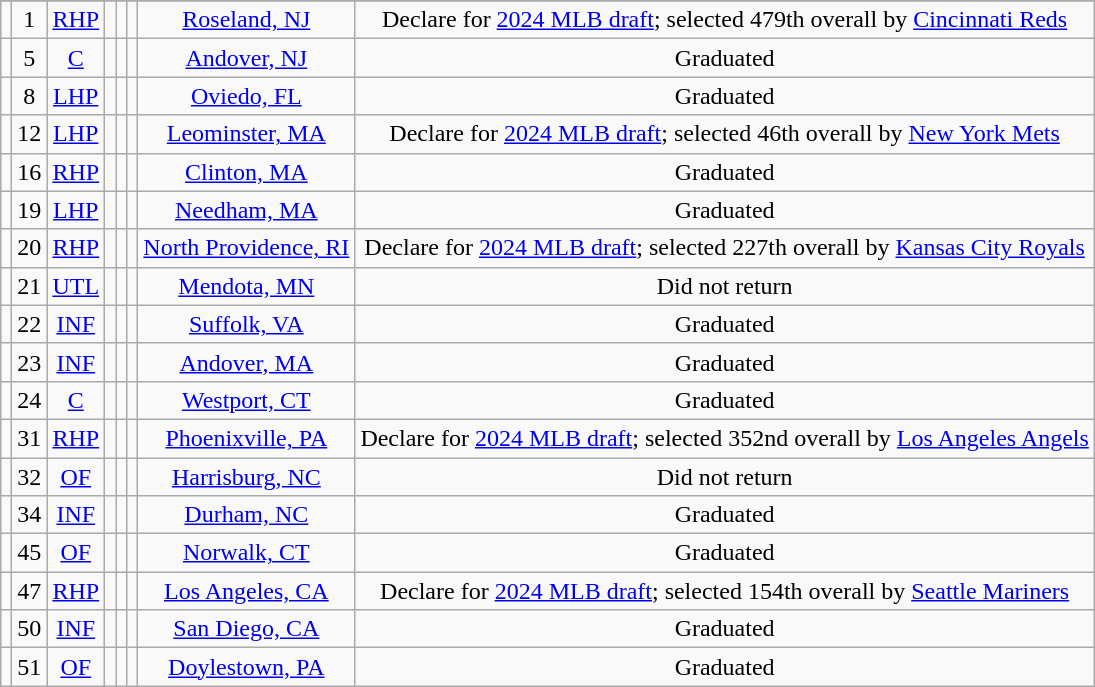<table class="wikitable sortable" style="text-align: center">
<tr align=center>
</tr>
<tr>
<td></td>
<td>1</td>
<td><a href='#'>RHP</a></td>
<td></td>
<td></td>
<td></td>
<td><a href='#'>Roseland, NJ</a></td>
<td>Declare for <a href='#'>2024 MLB draft</a>; selected 479th overall by <a href='#'>Cincinnati Reds</a></td>
</tr>
<tr>
<td></td>
<td>5</td>
<td><a href='#'>C</a></td>
<td></td>
<td></td>
<td></td>
<td><a href='#'>Andover, NJ</a></td>
<td>Graduated</td>
</tr>
<tr>
<td></td>
<td>8</td>
<td><a href='#'>LHP</a></td>
<td></td>
<td></td>
<td></td>
<td><a href='#'>Oviedo, FL</a></td>
<td>Graduated</td>
</tr>
<tr>
<td></td>
<td>12</td>
<td><a href='#'>LHP</a></td>
<td></td>
<td></td>
<td></td>
<td><a href='#'>Leominster, MA</a></td>
<td>Declare for <a href='#'>2024 MLB draft</a>; selected 46th overall by <a href='#'>New York Mets</a></td>
</tr>
<tr>
<td></td>
<td>16</td>
<td><a href='#'>RHP</a></td>
<td></td>
<td></td>
<td></td>
<td><a href='#'>Clinton, MA</a></td>
<td>Graduated</td>
</tr>
<tr>
<td></td>
<td>19</td>
<td><a href='#'>LHP</a></td>
<td></td>
<td></td>
<td></td>
<td><a href='#'>Needham, MA</a></td>
<td>Graduated</td>
</tr>
<tr>
<td></td>
<td>20</td>
<td><a href='#'>RHP</a></td>
<td></td>
<td></td>
<td></td>
<td><a href='#'>North Providence, RI</a></td>
<td>Declare for <a href='#'>2024 MLB draft</a>; selected 227th overall by <a href='#'>Kansas City Royals</a></td>
</tr>
<tr>
<td></td>
<td>21</td>
<td><a href='#'>UTL</a></td>
<td></td>
<td></td>
<td></td>
<td><a href='#'>Mendota, MN</a></td>
<td>Did not return</td>
</tr>
<tr>
<td></td>
<td>22</td>
<td><a href='#'>INF</a></td>
<td></td>
<td></td>
<td></td>
<td><a href='#'>Suffolk, VA</a></td>
<td>Graduated</td>
</tr>
<tr>
<td></td>
<td>23</td>
<td><a href='#'>INF</a></td>
<td></td>
<td></td>
<td></td>
<td><a href='#'>Andover, MA</a></td>
<td>Graduated</td>
</tr>
<tr>
<td></td>
<td>24</td>
<td><a href='#'>C</a></td>
<td></td>
<td></td>
<td></td>
<td><a href='#'>Westport, CT</a></td>
<td>Graduated</td>
</tr>
<tr>
<td></td>
<td>31</td>
<td><a href='#'>RHP</a></td>
<td></td>
<td></td>
<td></td>
<td><a href='#'>Phoenixville, PA</a></td>
<td>Declare for <a href='#'>2024 MLB draft</a>; selected 352nd overall by <a href='#'>Los Angeles Angels</a></td>
</tr>
<tr>
<td></td>
<td>32</td>
<td><a href='#'>OF</a></td>
<td></td>
<td></td>
<td></td>
<td><a href='#'>Harrisburg, NC</a></td>
<td>Did not return</td>
</tr>
<tr>
<td></td>
<td>34</td>
<td><a href='#'>INF</a></td>
<td></td>
<td></td>
<td></td>
<td><a href='#'>Durham, NC</a></td>
<td>Graduated</td>
</tr>
<tr>
<td></td>
<td>45</td>
<td><a href='#'>OF</a></td>
<td></td>
<td></td>
<td></td>
<td><a href='#'>Norwalk, CT</a></td>
<td>Graduated</td>
</tr>
<tr>
<td></td>
<td>47</td>
<td><a href='#'>RHP</a></td>
<td></td>
<td></td>
<td></td>
<td><a href='#'>Los Angeles, CA</a></td>
<td>Declare for <a href='#'>2024 MLB draft</a>; selected 154th overall by <a href='#'>Seattle Mariners</a></td>
</tr>
<tr>
<td></td>
<td>50</td>
<td><a href='#'>INF</a></td>
<td></td>
<td></td>
<td></td>
<td><a href='#'>San Diego, CA</a></td>
<td>Graduated</td>
</tr>
<tr>
<td></td>
<td>51</td>
<td><a href='#'>OF</a></td>
<td></td>
<td></td>
<td></td>
<td><a href='#'>Doylestown, PA</a></td>
<td>Graduated</td>
</tr>
</table>
